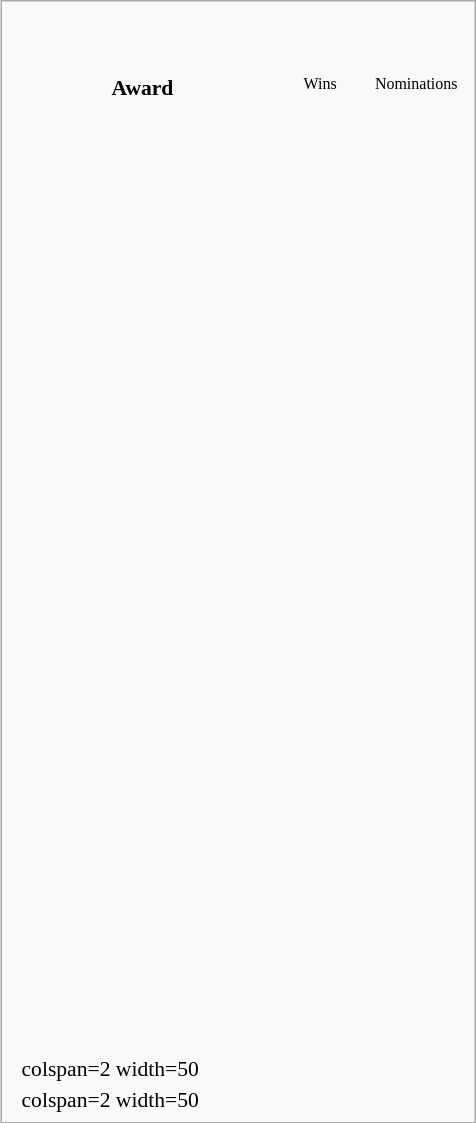<table class=infobox style="width:22em; text-align:left; font-size:90%; vertical-align:middle; background-color:#white;">
<tr>
</tr>
<tr>
<td colspan="3" style="text-align:center;"> <br> </td>
</tr>
<tr>
<td colspan=3><br><table class="collapsible collapsed" width=100%>
<tr style="background-color#d9e8ff; text-align:center;">
<th style="vertical-align: middle;">Award</th>
<td style="background#cceecc; font-size:8pt;" width="60px">Wins</td>
<td style="background#eecccc; font-size:8pt;" width="60px">Nominations</td>
</tr>
<tr>
<td align=center><br></td>
<td></td>
<td></td>
</tr>
<tr>
<td align=center><br></td>
<td></td>
<td></td>
</tr>
<tr>
<td align=center><br></td>
<td></td>
<td></td>
</tr>
<tr>
<td align=center><br></td>
<td></td>
<td></td>
</tr>
<tr>
<td align=center><br></td>
<td></td>
<td></td>
</tr>
<tr>
<td align=center><br></td>
<td></td>
<td></td>
</tr>
<tr>
<td align=center><br></td>
<td></td>
<td></td>
</tr>
<tr>
<td align=center><br></td>
<td></td>
<td></td>
</tr>
<tr>
<td align=center><br></td>
<td></td>
<td></td>
</tr>
<tr>
<td align=center><br></td>
<td></td>
<td></td>
</tr>
<tr>
<td align=center><br></td>
<td></td>
<td></td>
</tr>
<tr>
<td align=center><br></td>
<td></td>
<td></td>
</tr>
<tr>
<td align=center><br></td>
<td></td>
<td></td>
</tr>
<tr>
<td align=center><br></td>
<td></td>
<td></td>
</tr>
<tr>
<td align=center><br></td>
<td></td>
<td></td>
</tr>
<tr>
<td align=center><br></td>
<td></td>
<td></td>
</tr>
<tr>
<td align=center><br></td>
<td></td>
<td></td>
</tr>
<tr>
<td align=center><br></td>
<td></td>
<td></td>
</tr>
<tr>
<td align=center><br></td>
<td></td>
<td></td>
</tr>
<tr>
<td align=center><br></td>
<td></td>
<td></td>
</tr>
<tr>
<td align=center><br></td>
<td></td>
<td></td>
</tr>
<tr>
<td align=center><br></td>
<td></td>
<td></td>
</tr>
<tr>
<td align=center><br></td>
<td></td>
<td></td>
</tr>
<tr>
<td align=center><br></td>
<td></td>
<td></td>
</tr>
<tr>
<td align=center><br></td>
<td></td>
<td></td>
</tr>
<tr>
<td align=center><br></td>
<td></td>
<td></td>
</tr>
<tr>
<td align=center><br></td>
<td></td>
<td></td>
</tr>
<tr>
<td align=center><br></td>
<td></td>
<td></td>
</tr>
<tr>
<td align=center><br></td>
<td></td>
<td></td>
</tr>
<tr>
<td align=center><br></td>
<td></td>
<td></td>
</tr>
</table>
</td>
</tr>
<tr style="background-color#d9e8ff">
<td></td>
<td>colspan=2 width=50 </td>
</tr>
<tr>
<td></td>
<td>colspan=2 width=50 </td>
</tr>
</table>
